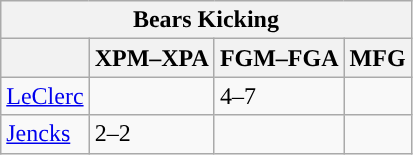<table class="wikitable">
<tr>
<th colspan="4">Bears Kicking</th>
</tr>
<tr>
<th></th>
<th>XPM–XPA</th>
<th>FGM–FGA</th>
<th>MFG</th>
</tr>
<tr>
<td><a href='#'>LeClerc</a></td>
<td></td>
<td>4–7</td>
<td></td>
</tr>
<tr>
<td><a href='#'>Jencks</a></td>
<td>2–2</td>
<td></td>
<td></td>
</tr>
</table>
